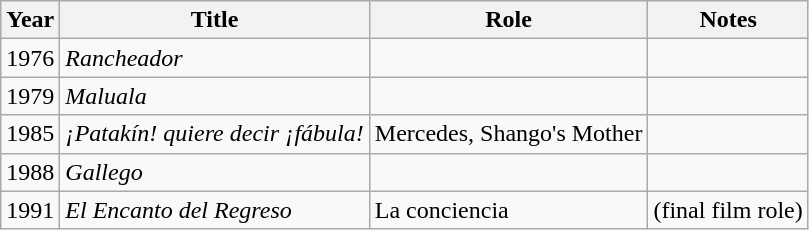<table class="wikitable">
<tr>
<th>Year</th>
<th>Title</th>
<th>Role</th>
<th>Notes</th>
</tr>
<tr>
<td>1976</td>
<td><em>Rancheador</em></td>
<td></td>
<td></td>
</tr>
<tr>
<td>1979</td>
<td><em>Maluala</em></td>
<td></td>
<td></td>
</tr>
<tr>
<td>1985</td>
<td><em>¡Patakín! quiere decir ¡fábula!</em></td>
<td>Mercedes, Shango's Mother</td>
<td></td>
</tr>
<tr>
<td>1988</td>
<td><em>Gallego</em></td>
<td></td>
<td></td>
</tr>
<tr>
<td>1991</td>
<td><em>El Encanto del Regreso</em></td>
<td>La conciencia</td>
<td>(final film role)</td>
</tr>
</table>
